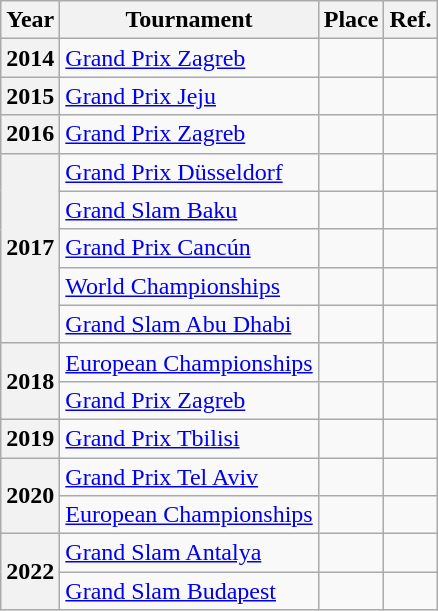<table class="wikitable sortable" style="text-align:center;">
<tr>
<th>Year</th>
<th>Tournament</th>
<th>Place</th>
<th>Ref.</th>
</tr>
<tr>
<th>2014</th>
<td align=left><a href='#'>Grand Prix Zagreb</a></td>
<td></td>
<td></td>
</tr>
<tr>
<th>2015</th>
<td align=left><a href='#'>Grand Prix Jeju</a></td>
<td></td>
<td></td>
</tr>
<tr>
<th>2016</th>
<td align=left><a href='#'>Grand Prix Zagreb</a></td>
<td></td>
<td></td>
</tr>
<tr>
<th rowspan=5>2017</th>
<td align=left><a href='#'>Grand Prix Düsseldorf</a></td>
<td></td>
<td></td>
</tr>
<tr>
<td align=left><a href='#'>Grand Slam Baku</a></td>
<td></td>
<td></td>
</tr>
<tr>
<td align=left><a href='#'>Grand Prix Cancún</a></td>
<td></td>
<td></td>
</tr>
<tr>
<td align=left><a href='#'>World Championships</a></td>
<td></td>
<td></td>
</tr>
<tr>
<td align=left><a href='#'>Grand Slam Abu Dhabi</a></td>
<td></td>
<td></td>
</tr>
<tr>
<th rowspan=2>2018</th>
<td align=left><a href='#'>European Championships</a></td>
<td></td>
<td></td>
</tr>
<tr>
<td align=left><a href='#'>Grand Prix Zagreb</a></td>
<td></td>
<td></td>
</tr>
<tr>
<th>2019</th>
<td align=left><a href='#'>Grand Prix Tbilisi</a></td>
<td></td>
<td></td>
</tr>
<tr>
<th rowspan=2>2020</th>
<td align=left><a href='#'>Grand Prix Tel Aviv</a></td>
<td></td>
<td></td>
</tr>
<tr>
<td align=left><a href='#'>European Championships</a></td>
<td></td>
<td></td>
</tr>
<tr>
<th rowspan=2>2022</th>
<td align=left><a href='#'>Grand Slam Antalya</a></td>
<td></td>
<td></td>
</tr>
<tr>
<td align=left><a href='#'>Grand Slam Budapest</a></td>
<td></td>
<td></td>
</tr>
</table>
